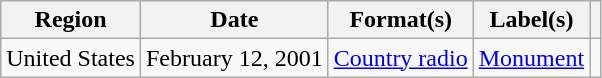<table class="wikitable">
<tr>
<th>Region</th>
<th>Date</th>
<th>Format(s)</th>
<th>Label(s)</th>
<th></th>
</tr>
<tr>
<td>United States</td>
<td>February 12, 2001</td>
<td><a href='#'>Country radio</a></td>
<td><a href='#'>Monument</a></td>
<td></td>
</tr>
</table>
